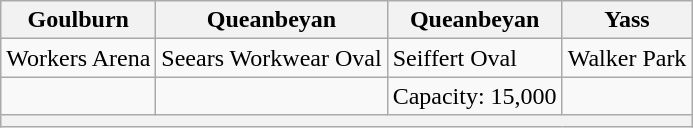<table class="wikitable">
<tr>
<th>Goulburn</th>
<th>Queanbeyan</th>
<th>Queanbeyan</th>
<th>Yass</th>
</tr>
<tr>
<td>Workers Arena</td>
<td>Seears Workwear Oval</td>
<td>Seiffert Oval</td>
<td>Walker Park</td>
</tr>
<tr>
<td></td>
<td></td>
<td>Capacity: 15,000</td>
<td></td>
</tr>
<tr>
<th colspan="4"></th>
</tr>
</table>
